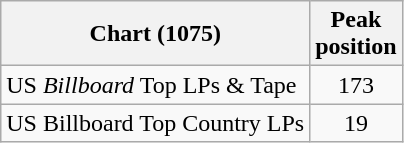<table class="wikitable">
<tr>
<th>Chart (1075)</th>
<th>Peak<br>position</th>
</tr>
<tr>
<td>US <em>Billboard</em> Top LPs & Tape</td>
<td align="center">173</td>
</tr>
<tr>
<td>US Billboard Top Country LPs</td>
<td align="center">19</td>
</tr>
</table>
